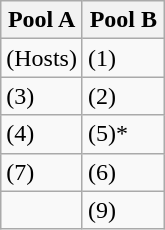<table class="wikitable">
<tr>
<th width=50%>Pool A</th>
<th width=50%>Pool B</th>
</tr>
<tr>
<td> (Hosts)</td>
<td> (1)</td>
</tr>
<tr>
<td> (3)</td>
<td> (2)</td>
</tr>
<tr>
<td> (4)</td>
<td> (5)*</td>
</tr>
<tr>
<td> (7)</td>
<td> (6)</td>
</tr>
<tr>
<td></td>
<td> (9)</td>
</tr>
</table>
